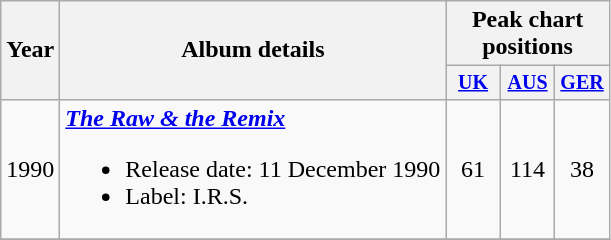<table class="wikitable" style="text-align:center;">
<tr>
<th rowspan="2">Year</th>
<th rowspan="2">Album details</th>
<th colspan="3">Peak chart positions</th>
</tr>
<tr style="font-size:smaller;">
<th style="width:30px;"><a href='#'>UK</a><br></th>
<th style="width:30px;"><a href='#'>AUS</a><br></th>
<th style="width:30px;"><a href='#'>GER</a><br></th>
</tr>
<tr>
<td>1990</td>
<td style="text-align:left;"><strong><em><a href='#'>The Raw & the Remix</a></em></strong><br><ul><li>Release date: 11 December 1990</li><li>Label: I.R.S.</li></ul></td>
<td>61</td>
<td>114</td>
<td>38</td>
</tr>
<tr>
</tr>
</table>
